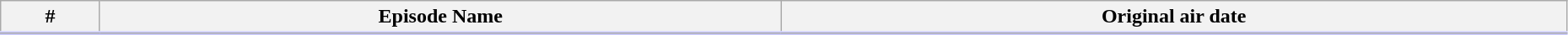<table class="wikitable"  style="width:98%; background:#fff;">
<tr style="border-bottom:3px solid #CCF">
<th>#</th>
<th>Episode Name</th>
<th>Original air date</th>
</tr>
<tr>
</tr>
</table>
